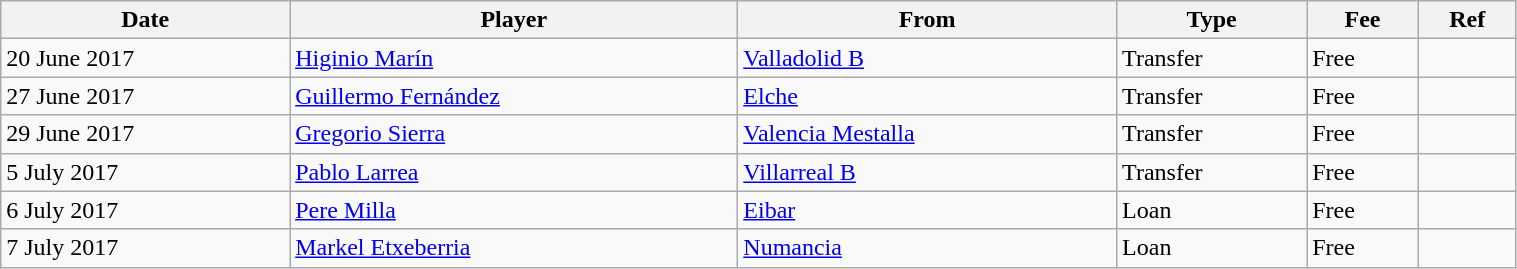<table class="wikitable" style="width:80%;">
<tr>
<th><strong>Date</strong></th>
<th><strong>Player</strong></th>
<th><strong>From</strong></th>
<th><strong>Type</strong></th>
<th><strong>Fee</strong></th>
<th><strong>Ref</strong></th>
</tr>
<tr>
<td>20 June 2017</td>
<td> <a href='#'>Higinio Marín</a></td>
<td> <a href='#'>Valladolid B</a></td>
<td>Transfer</td>
<td>Free</td>
<td></td>
</tr>
<tr>
<td>27 June 2017</td>
<td> <a href='#'>Guillermo Fernández</a></td>
<td> <a href='#'>Elche</a></td>
<td>Transfer</td>
<td>Free</td>
<td></td>
</tr>
<tr>
<td>29 June 2017</td>
<td> <a href='#'>Gregorio Sierra</a></td>
<td> <a href='#'>Valencia Mestalla</a></td>
<td>Transfer</td>
<td>Free</td>
<td></td>
</tr>
<tr>
<td>5 July 2017</td>
<td> <a href='#'>Pablo Larrea</a></td>
<td> <a href='#'>Villarreal B</a></td>
<td>Transfer</td>
<td>Free</td>
<td></td>
</tr>
<tr>
<td>6 July 2017</td>
<td> <a href='#'>Pere Milla</a></td>
<td> <a href='#'>Eibar</a></td>
<td>Loan</td>
<td>Free</td>
<td></td>
</tr>
<tr>
<td>7 July 2017</td>
<td> <a href='#'>Markel Etxeberria</a></td>
<td> <a href='#'>Numancia</a></td>
<td>Loan</td>
<td>Free</td>
<td></td>
</tr>
</table>
